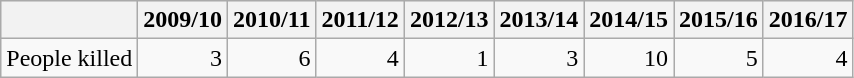<table class="wikitable" style="text-align: right">
<tr style="background:#ececec;">
<th></th>
<th>2009/10</th>
<th>2010/11</th>
<th>2011/12</th>
<th>2012/13</th>
<th>2013/14</th>
<th>2014/15</th>
<th>2015/16</th>
<th>2016/17</th>
</tr>
<tr>
<td>People killed</td>
<td>3</td>
<td>6</td>
<td>4</td>
<td>1</td>
<td>3</td>
<td>10</td>
<td>5</td>
<td>4</td>
</tr>
</table>
